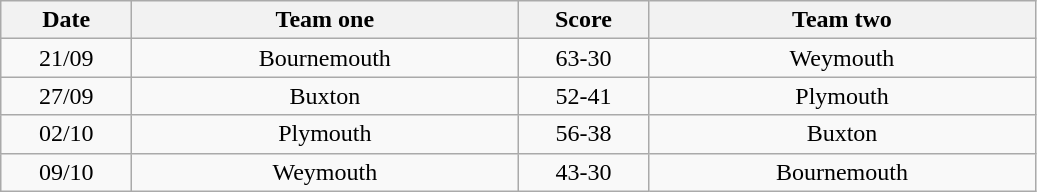<table class="wikitable" style="text-align: center">
<tr>
<th width=80>Date</th>
<th width=250>Team one</th>
<th width=80>Score</th>
<th width=250>Team two</th>
</tr>
<tr>
<td>21/09</td>
<td>Bournemouth</td>
<td>63-30</td>
<td>Weymouth</td>
</tr>
<tr>
<td>27/09</td>
<td>Buxton</td>
<td>52-41</td>
<td>Plymouth</td>
</tr>
<tr>
<td>02/10</td>
<td>Plymouth</td>
<td>56-38</td>
<td>Buxton</td>
</tr>
<tr>
<td>09/10</td>
<td>Weymouth</td>
<td>43-30</td>
<td>Bournemouth</td>
</tr>
</table>
